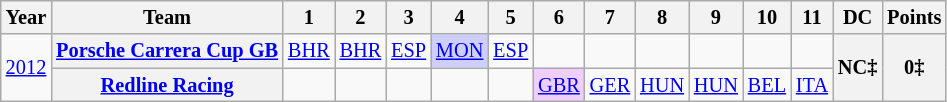<table class="wikitable" style="text-align:center; font-size:85%">
<tr>
<th>Year</th>
<th>Team</th>
<th>1</th>
<th>2</th>
<th>3</th>
<th>4</th>
<th>5</th>
<th>6</th>
<th>7</th>
<th>8</th>
<th>9</th>
<th>10</th>
<th>11</th>
<th>DC</th>
<th>Points</th>
</tr>
<tr>
<td rowspan=2><a href='#'>2012</a></td>
<th nowrap><a href='#'>Porsche Carrera Cup GB</a></th>
<td><a href='#'>BHR</a></td>
<td><a href='#'>BHR</a></td>
<td><a href='#'>ESP</a></td>
<td style="background:#CFCFFF;"><a href='#'>MON</a><br></td>
<td><a href='#'>ESP</a></td>
<td></td>
<td></td>
<td></td>
<td></td>
<td></td>
<td></td>
<th rowspan=2>NC‡</th>
<th rowspan=2>0‡</th>
</tr>
<tr>
<th nowrap><a href='#'>Redline Racing</a></th>
<td></td>
<td></td>
<td></td>
<td></td>
<td></td>
<td style="background:#EFCFFF;"><a href='#'>GBR</a><br></td>
<td><a href='#'>GER</a></td>
<td><a href='#'>HUN</a></td>
<td><a href='#'>HUN</a></td>
<td><a href='#'>BEL</a></td>
<td><a href='#'>ITA</a></td>
</tr>
</table>
